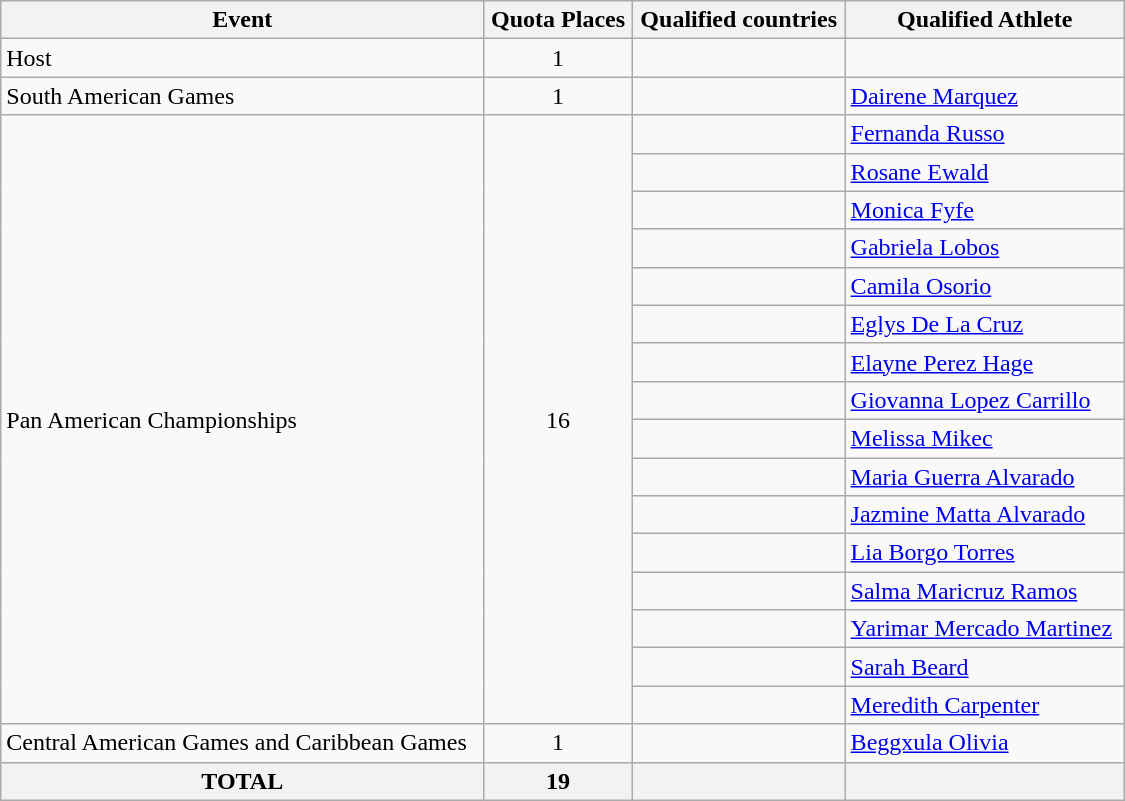<table class=wikitable style="text-align:left" width=750>
<tr>
<th>Event</th>
<th>Quota Places</th>
<th>Qualified countries</th>
<th>Qualified Athlete</th>
</tr>
<tr>
<td>Host</td>
<td align=center>1</td>
<td></td>
<td></td>
</tr>
<tr>
<td>South American Games</td>
<td align=center>1</td>
<td></td>
<td><a href='#'>Dairene Marquez</a></td>
</tr>
<tr>
<td rowspan="16">Pan American Championships</td>
<td rowspan="16" align=center>16</td>
<td></td>
<td><a href='#'>Fernanda Russo</a></td>
</tr>
<tr>
<td></td>
<td><a href='#'>Rosane Ewald</a></td>
</tr>
<tr>
<td></td>
<td><a href='#'>Monica Fyfe</a></td>
</tr>
<tr>
<td></td>
<td><a href='#'>Gabriela Lobos</a></td>
</tr>
<tr>
<td></td>
<td><a href='#'>Camila Osorio</a></td>
</tr>
<tr>
<td></td>
<td><a href='#'>Eglys De La Cruz</a></td>
</tr>
<tr>
<td></td>
<td><a href='#'>Elayne Perez Hage</a></td>
</tr>
<tr>
<td></td>
<td><a href='#'>Giovanna Lopez Carrillo</a></td>
</tr>
<tr>
<td></td>
<td><a href='#'>Melissa Mikec</a></td>
</tr>
<tr>
<td></td>
<td><a href='#'>Maria Guerra Alvarado</a></td>
</tr>
<tr>
<td></td>
<td><a href='#'>Jazmine Matta Alvarado</a></td>
</tr>
<tr>
<td></td>
<td><a href='#'>Lia Borgo Torres</a></td>
</tr>
<tr>
<td></td>
<td><a href='#'>Salma Maricruz Ramos</a></td>
</tr>
<tr>
<td></td>
<td><a href='#'>Yarimar Mercado Martinez</a></td>
</tr>
<tr>
<td></td>
<td><a href='#'>Sarah Beard</a></td>
</tr>
<tr>
<td></td>
<td><a href='#'>Meredith Carpenter</a></td>
</tr>
<tr>
<td>Central American Games and Caribbean Games</td>
<td align=center>1</td>
<td></td>
<td><a href='#'>Beggxula Olivia</a></td>
</tr>
<tr>
<th>TOTAL</th>
<th>19</th>
<th></th>
<th></th>
</tr>
</table>
